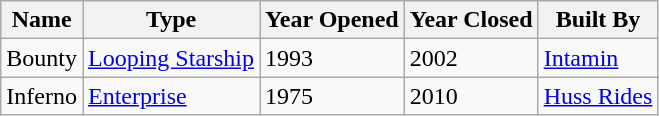<table class="wikitable" border="1">
<tr>
<th>Name</th>
<th>Type</th>
<th>Year Opened</th>
<th>Year Closed</th>
<th>Built By</th>
</tr>
<tr>
<td>Bounty</td>
<td><a href='#'>Looping Starship</a></td>
<td>1993</td>
<td>2002</td>
<td><a href='#'>Intamin</a></td>
</tr>
<tr>
<td>Inferno</td>
<td><a href='#'>Enterprise</a></td>
<td>1975</td>
<td>2010</td>
<td><a href='#'>Huss Rides</a></td>
</tr>
</table>
